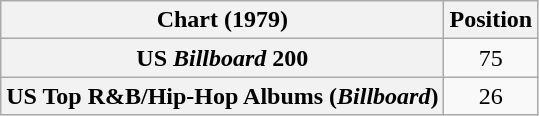<table class="wikitable sortable plainrowheaders" style="text-align:center">
<tr>
<th scope="col">Chart (1979)</th>
<th scope="col">Position</th>
</tr>
<tr>
<th scope="row">US <em>Billboard</em> 200</th>
<td>75</td>
</tr>
<tr>
<th scope="row">US Top R&B/Hip-Hop Albums (<em>Billboard</em>)</th>
<td>26</td>
</tr>
</table>
